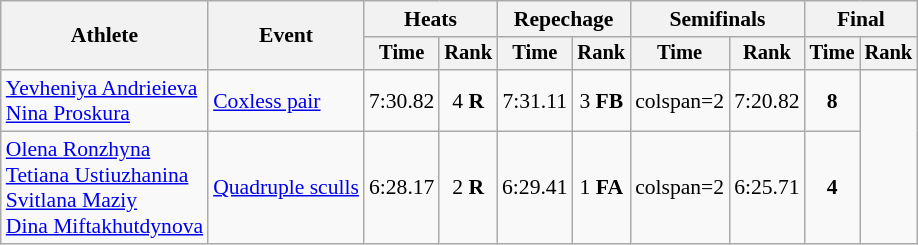<table class="wikitable" style="font-size:90%">
<tr>
<th rowspan="2">Athlete</th>
<th rowspan="2">Event</th>
<th colspan="2">Heats</th>
<th colspan="2">Repechage</th>
<th colspan="2">Semifinals</th>
<th colspan="2">Final</th>
</tr>
<tr style="font-size:95%">
<th>Time</th>
<th>Rank</th>
<th>Time</th>
<th>Rank</th>
<th>Time</th>
<th>Rank</th>
<th>Time</th>
<th>Rank</th>
</tr>
<tr align=center>
<td align=left><a href='#'>Yevheniya Andrieieva</a><br><a href='#'>Nina Proskura</a></td>
<td align=left><a href='#'>Coxless pair</a></td>
<td>7:30.82</td>
<td>4 <strong>R</strong></td>
<td>7:31.11</td>
<td>3 <strong>FB</strong></td>
<td>colspan=2 </td>
<td>7:20.82</td>
<td><strong>8</strong></td>
</tr>
<tr align=center>
<td align=left><a href='#'>Olena Ronzhyna</a><br><a href='#'>Tetiana Ustiuzhanina</a><br><a href='#'>Svitlana Maziy</a><br><a href='#'>Dina Miftakhutdynova</a></td>
<td align=left><a href='#'>Quadruple sculls</a></td>
<td>6:28.17</td>
<td>2 <strong>R</strong></td>
<td>6:29.41</td>
<td>1 <strong>FA</strong></td>
<td>colspan=2 </td>
<td>6:25.71</td>
<td><strong>4</strong></td>
</tr>
</table>
